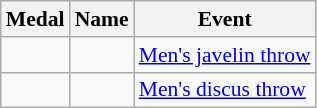<table class="wikitable sortable" style="font-size:90%">
<tr>
<th>Medal</th>
<th>Name</th>
<th>Event</th>
</tr>
<tr>
<td></td>
<td></td>
<td><a href='#'>Men's javelin throw</a></td>
</tr>
<tr>
<td></td>
<td></td>
<td><a href='#'>Men's discus throw</a></td>
</tr>
</table>
